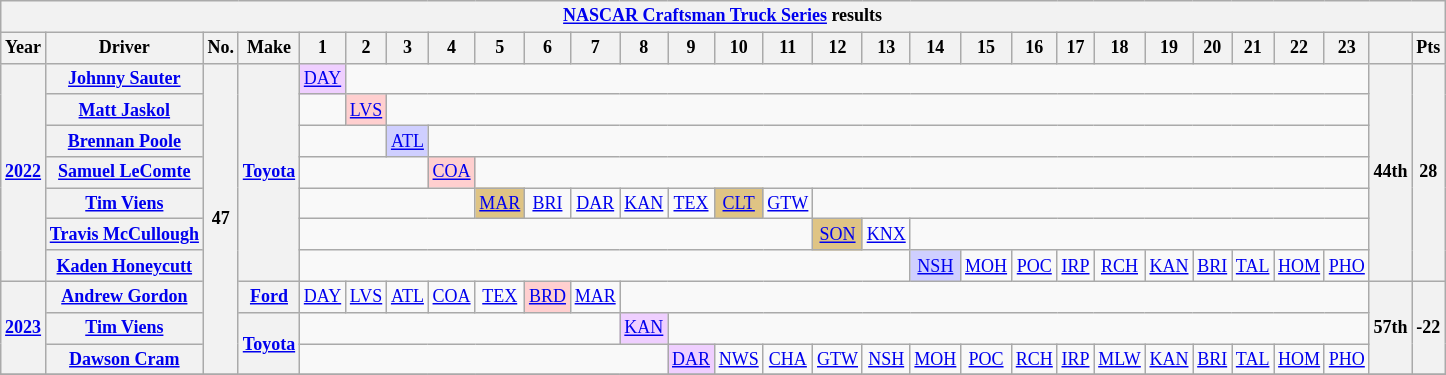<table class="wikitable" style="text-align:center; font-size:75%">
<tr>
<th colspan=30><a href='#'>NASCAR Craftsman Truck Series</a> results</th>
</tr>
<tr>
<th>Year</th>
<th>Driver</th>
<th>No.</th>
<th>Make</th>
<th>1</th>
<th>2</th>
<th>3</th>
<th>4</th>
<th>5</th>
<th>6</th>
<th>7</th>
<th>8</th>
<th>9</th>
<th>10</th>
<th>11</th>
<th>12</th>
<th>13</th>
<th>14</th>
<th>15</th>
<th>16</th>
<th>17</th>
<th>18</th>
<th>19</th>
<th>20</th>
<th>21</th>
<th>22</th>
<th>23</th>
<th></th>
<th>Pts</th>
</tr>
<tr>
<th rowspan=7><a href='#'>2022</a></th>
<th><a href='#'>Johnny Sauter</a></th>
<th rowspan=10>47</th>
<th rowspan=7><a href='#'>Toyota</a></th>
<td style="background:#EFCFFF;"><a href='#'>DAY</a><br></td>
<td colspan=22></td>
<th rowspan=7>44th</th>
<th rowspan=7>28</th>
</tr>
<tr>
<th><a href='#'>Matt Jaskol</a></th>
<td colspan=1></td>
<td style="background:#FFCFCF;"><a href='#'>LVS</a><br></td>
<td colspan=21></td>
</tr>
<tr>
<th><a href='#'>Brennan Poole</a></th>
<td colspan=2></td>
<td style="background:#CFCFFF;"><a href='#'>ATL</a><br></td>
<td colspan=20></td>
</tr>
<tr>
<th><a href='#'>Samuel LeComte</a></th>
<td colspan=3></td>
<td style="background:#FFCFCF;"><a href='#'>COA</a><br></td>
<td colspan=19></td>
</tr>
<tr>
<th><a href='#'>Tim Viens</a></th>
<td colspan=4></td>
<td style="background:#DFC484;"><a href='#'>MAR</a><br></td>
<td><a href='#'>BRI</a></td>
<td><a href='#'>DAR</a></td>
<td><a href='#'>KAN</a></td>
<td><a href='#'>TEX</a></td>
<td style="background:#DFC484;"><a href='#'>CLT</a><br></td>
<td><a href='#'>GTW</a></td>
<td colspan=12></td>
</tr>
<tr>
<th><a href='#'>Travis McCullough</a></th>
<td colspan=11></td>
<td style="background:#DFC484;"><a href='#'>SON</a><br></td>
<td><a href='#'>KNX</a></td>
<td colspan=10></td>
</tr>
<tr>
<th><a href='#'>Kaden Honeycutt</a></th>
<td colspan=13></td>
<td style="background:#CFCFFF;"><a href='#'>NSH</a><br></td>
<td><a href='#'>MOH</a></td>
<td><a href='#'>POC</a></td>
<td><a href='#'>IRP</a></td>
<td><a href='#'>RCH</a></td>
<td><a href='#'>KAN</a></td>
<td><a href='#'>BRI</a></td>
<td><a href='#'>TAL</a></td>
<td><a href='#'>HOM</a></td>
<td><a href='#'>PHO</a></td>
</tr>
<tr>
<th rowspan=3><a href='#'>2023</a></th>
<th><a href='#'>Andrew Gordon</a></th>
<th><a href='#'>Ford</a></th>
<td><a href='#'>DAY</a></td>
<td><a href='#'>LVS</a></td>
<td><a href='#'>ATL</a></td>
<td><a href='#'>COA</a></td>
<td><a href='#'>TEX</a></td>
<td style="background:#FFCFCF;"><a href='#'>BRD</a><br></td>
<td><a href='#'>MAR</a></td>
<td colspan=16></td>
<th rowspan=3>57th</th>
<th rowspan=3>-22</th>
</tr>
<tr>
<th><a href='#'>Tim Viens</a></th>
<th rowspan=2><a href='#'>Toyota</a></th>
<td colspan=7></td>
<td style="background:#EFCFFF;"><a href='#'>KAN</a><br></td>
<td colspan=15></td>
</tr>
<tr>
<th><a href='#'>Dawson Cram</a></th>
<td colspan=8></td>
<td style="background:#EFCFFF;"><a href='#'>DAR</a><br></td>
<td><a href='#'>NWS</a></td>
<td><a href='#'>CHA</a></td>
<td><a href='#'>GTW</a></td>
<td><a href='#'>NSH</a></td>
<td><a href='#'>MOH</a></td>
<td><a href='#'>POC</a></td>
<td><a href='#'>RCH</a></td>
<td><a href='#'>IRP</a></td>
<td><a href='#'>MLW</a></td>
<td><a href='#'>KAN</a></td>
<td><a href='#'>BRI</a></td>
<td><a href='#'>TAL</a></td>
<td><a href='#'>HOM</a></td>
<td><a href='#'>PHO</a></td>
</tr>
<tr>
</tr>
</table>
